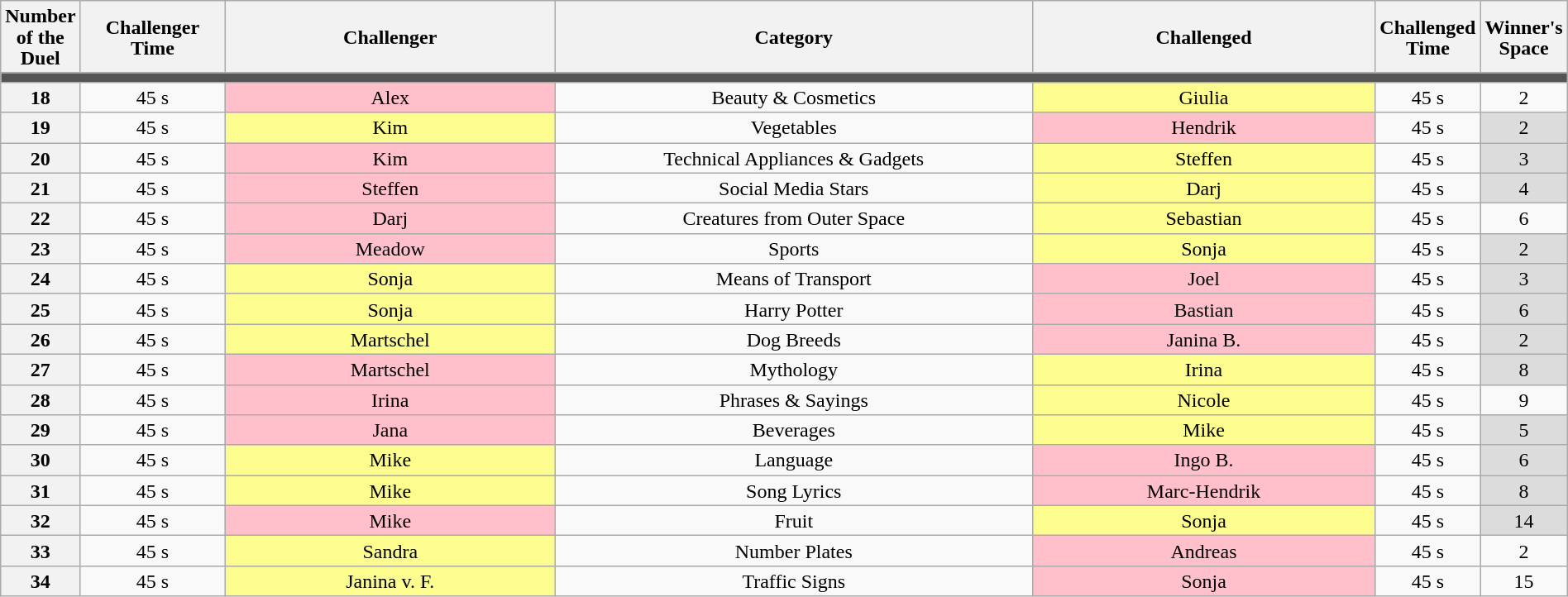<table class="wikitable" style="text-align:center; line-height:17px; width:100%">
<tr>
<th rowspan="1" scope="col" style="width:02%">Number of the Duel</th>
<th rowspan="1" scope="col" style="width:10%">Challenger Time</th>
<th rowspan="1" scope="col" style="width:25%">Challenger</th>
<th rowspan="1" scope="col" style="width:37%">Category</th>
<th rowspan="1" scope="col" style="width:31%">Challenged</th>
<th rowspan="1" scope="col" style="width:10%">Challenged Time</th>
<th rowspan="1" scope="col" style="width:25%">Winner's Space</th>
</tr>
<tr>
<td colspan="7" style="background:#555"></td>
</tr>
<tr>
<th>18</th>
<td>45 s</td>
<td style="background:pink; ">Alex</td>
<td>Beauty & Cosmetics</td>
<td style="background:#fdfc8f;">Giulia</td>
<td>45 s</td>
<td>2</td>
</tr>
<tr>
<th>19</th>
<td>45 s</td>
<td style="background:#fdfc8f; ">Kim</td>
<td>Vegetables</td>
<td style="background:pink;">Hendrik</td>
<td>45 s</td>
<td style="background:#DCDCDC; ">2</td>
</tr>
<tr>
<th>20</th>
<td>45 s</td>
<td style="background:pink; ">Kim</td>
<td>Technical Appliances & Gadgets</td>
<td style="background:#fdfc8f;">Steffen</td>
<td>45 s</td>
<td style="background:#DCDCDC; ">3</td>
</tr>
<tr>
<th>21</th>
<td>45 s</td>
<td style="background:pink; ">Steffen</td>
<td>Social Media Stars</td>
<td style="background:#fdfc8f;">Darj</td>
<td>45 s</td>
<td style="background:#DCDCDC; ">4</td>
</tr>
<tr>
<th>22</th>
<td>45 s</td>
<td style="background:pink; ">Darj</td>
<td>Creatures from Outer Space</td>
<td style="background:#fdfc8f;">Sebastian</td>
<td>45 s</td>
<td>6</td>
</tr>
<tr>
<th>23</th>
<td>45 s</td>
<td style="background:pink; ">Meadow</td>
<td>Sports</td>
<td style="background:#fdfc8f;">Sonja</td>
<td>45 s</td>
<td style="background:#DCDCDC; ">2</td>
</tr>
<tr>
<th>24</th>
<td>45 s</td>
<td style="background:#fdfc8f; ">Sonja</td>
<td>Means of Transport</td>
<td style="background:pink;">Joel</td>
<td>45 s</td>
<td style="background:#DCDCDC; ">3</td>
</tr>
<tr>
<th>25</th>
<td>45 s</td>
<td style="background:#fdfc8f; ">Sonja</td>
<td>Harry Potter</td>
<td style="background:pink;">Bastian</td>
<td>45 s</td>
<td style="background:#DCDCDC; ">6</td>
</tr>
<tr>
<th>26</th>
<td>45 s</td>
<td style="background:#fdfc8f; ">Martschel</td>
<td>Dog Breeds</td>
<td style="background:pink;">Janina B.</td>
<td>45 s</td>
<td style="background:#DCDCDC; ">2</td>
</tr>
<tr>
<th>27</th>
<td>45 s</td>
<td style="background:pink; ">Martschel</td>
<td>Mythology</td>
<td style="background:#fdfc8f;">Irina</td>
<td>45 s</td>
<td style="background:#DCDCDC; ">8</td>
</tr>
<tr>
<th>28</th>
<td>45 s</td>
<td style="background:pink; ">Irina</td>
<td>Phrases & Sayings</td>
<td style="background:#fdfc8f;">Nicole</td>
<td>45 s</td>
<td>9</td>
</tr>
<tr>
<th>29</th>
<td>45 s</td>
<td style="background:pink; ">Jana</td>
<td>Beverages</td>
<td style="background:#fdfc8f;">Mike</td>
<td>45 s</td>
<td style="background:#DCDCDC; ">5</td>
</tr>
<tr>
<th>30</th>
<td>45 s</td>
<td style="background:#fdfc8f; ">Mike</td>
<td>Language</td>
<td style="background:pink;">Ingo B.</td>
<td>45 s</td>
<td style="background:#DCDCDC; ">6</td>
</tr>
<tr>
<th>31</th>
<td>45 s</td>
<td style="background:#fdfc8f; ">Mike</td>
<td>Song Lyrics</td>
<td style="background:pink;">Marc-Hendrik</td>
<td>45 s</td>
<td style="background:#DCDCDC; ">8</td>
</tr>
<tr>
<th>32</th>
<td>45 s</td>
<td style="background:pink; ">Mike</td>
<td>Fruit</td>
<td style="background:#fdfc8f;">Sonja</td>
<td>45 s</td>
<td style="background:#DCDCDC; ">14</td>
</tr>
<tr>
<th>33</th>
<td>45 s</td>
<td style="background:#fdfc8f; ">Sandra</td>
<td>Number Plates</td>
<td style="background:pink;">Andreas</td>
<td>45 s</td>
<td>2</td>
</tr>
<tr>
<th>34</th>
<td>45 s</td>
<td style="background:#fdfc8f; ">Janina v. F.</td>
<td>Traffic Signs</td>
<td style="background:pink;">Sonja</td>
<td>45 s</td>
<td>15</td>
</tr>
</table>
